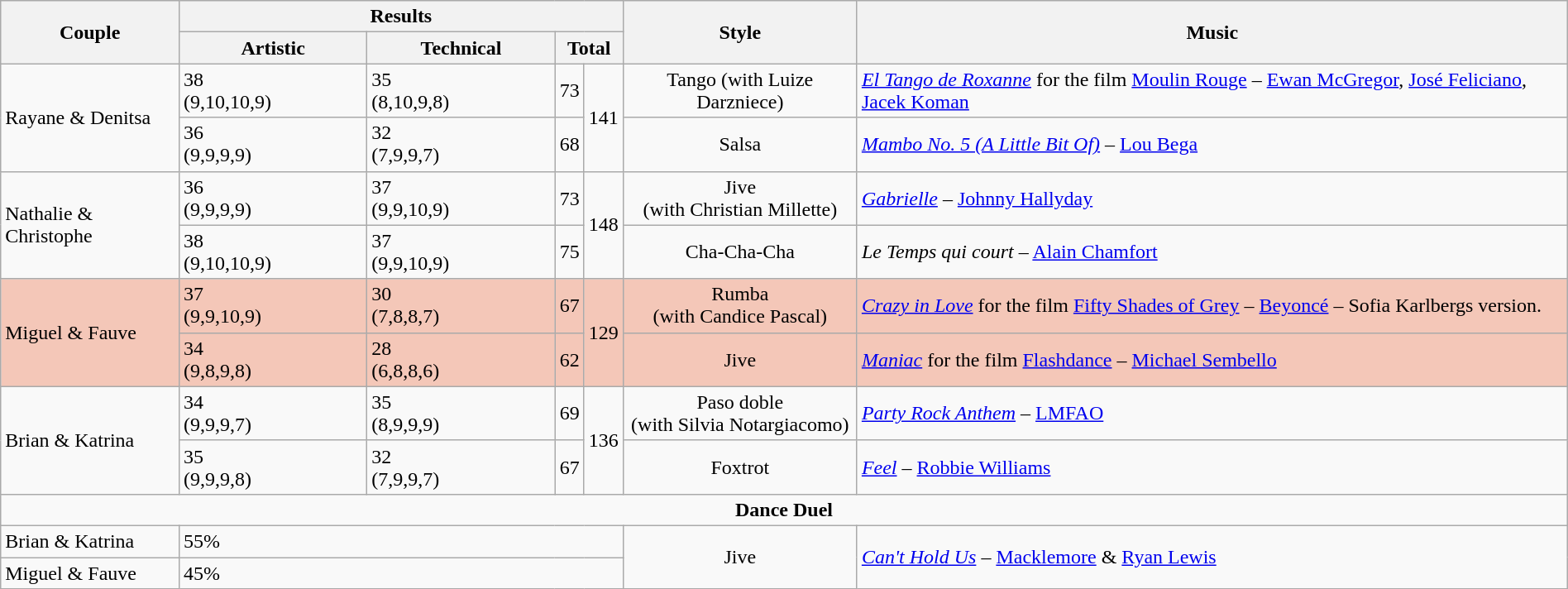<table class="wikitable" style="width:100%;">
<tr>
<th rowspan="2">Couple</th>
<th colspan=4>Results</th>
<th rowspan="2">Style</th>
<th rowspan="2">Music</th>
</tr>
<tr>
<th style="width:12%;">Artistic</th>
<th style="width:12%;">Technical</th>
<th colspan="2">Total</th>
</tr>
<tr>
<td rowspan="2">Rayane & Denitsa</td>
<td>38<br>(9,10,10,9)</td>
<td>35<br>(8,10,9,8)</td>
<td>73</td>
<td rowspan="2" style="text-align:center;">141</td>
<td style="text-align:center;">Tango (with Luize Darzniece)</td>
<td><em><a href='#'>El Tango de Roxanne</a></em> for the film <a href='#'>Moulin Rouge</a> – <a href='#'>Ewan McGregor</a>, <a href='#'>José Feliciano</a>, <a href='#'>Jacek Koman</a></td>
</tr>
<tr>
<td>36<br>(9,9,9,9)</td>
<td>32<br>(7,9,9,7)</td>
<td>68</td>
<td style="text-align:center;">Salsa</td>
<td><em><a href='#'>Mambo No. 5 (A Little Bit Of)</a></em> – <a href='#'>Lou Bega</a></td>
</tr>
<tr>
<td rowspan="2">Nathalie & Christophe</td>
<td>36<br>(9,9,9,9)</td>
<td>37<br>(9,9,10,9)</td>
<td>73</td>
<td rowspan="2" style="text-align:center;">148</td>
<td style="text-align:center;">Jive<br>(with Christian Millette)</td>
<td><em><a href='#'>Gabrielle</a></em> – <a href='#'>Johnny Hallyday</a></td>
</tr>
<tr>
<td>38 <br>(9,10,10,9)</td>
<td>37<br>(9,9,10,9)</td>
<td>75</td>
<td style="text-align:center;">Cha-Cha-Cha</td>
<td><em>Le Temps qui court</em> – <a href='#'>Alain Chamfort</a></td>
</tr>
<tr style="background:#f4c7b8;">
<td rowspan="2">Miguel & Fauve</td>
<td>37<br>(9,9,10,9)</td>
<td>30<br>(7,8,8,7)</td>
<td>67</td>
<td style="text-align:center;" rowspan="2">129</td>
<td style="text-align:center;">Rumba<br>(with Candice Pascal)</td>
<td><em><a href='#'>Crazy in Love</a></em> for the film <a href='#'>Fifty Shades of Grey</a> – <a href='#'>Beyoncé</a> – Sofia Karlbergs version.</td>
</tr>
<tr style="background:#f4c7b8;">
<td>34<br>(9,8,9,8)</td>
<td>28<br>(6,8,8,6)</td>
<td>62</td>
<td style="text-align:center;">Jive</td>
<td><em><a href='#'>Maniac</a></em> for the film <a href='#'>Flashdance</a> – <a href='#'>Michael Sembello</a></td>
</tr>
<tr>
<td rowspan="2">Brian & Katrina</td>
<td>34<br>(9,9,9,7)</td>
<td>35<br>(8,9,9,9)</td>
<td>69</td>
<td rowspan="2" style="text-align:center;">136</td>
<td style="text-align:center;">Paso doble<br>(with Silvia Notargiacomo)</td>
<td><em><a href='#'>Party Rock Anthem</a></em> – <a href='#'>LMFAO</a></td>
</tr>
<tr>
<td>35<br>(9,9,9,8)</td>
<td>32<br>(7,9,9,7)</td>
<td>67</td>
<td style="text-align:center;">Foxtrot</td>
<td><em><a href='#'>Feel</a></em> – <a href='#'>Robbie Williams</a></td>
</tr>
<tr>
<td colspan=7 style="text-align:center;"><strong>Dance Duel</strong></td>
</tr>
<tr>
<td>Brian & Katrina</td>
<td colspan=4>55%</td>
<td rowspan=2 style="text-align:center;">Jive</td>
<td rowspan=2><em><a href='#'>Can't Hold Us</a></em> – <a href='#'>Macklemore</a> & <a href='#'>Ryan Lewis</a></td>
</tr>
<tr>
<td>Miguel & Fauve</td>
<td colspan=4>45%</td>
</tr>
</table>
